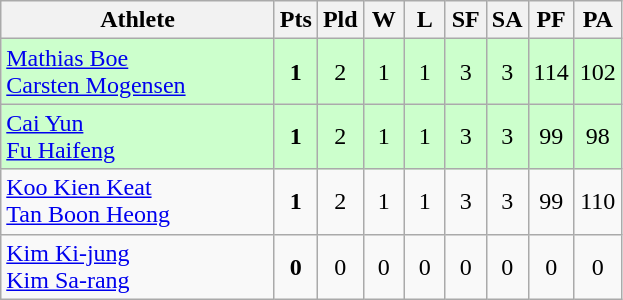<table class=wikitable style="text-align:center">
<tr>
<th width=175>Athlete</th>
<th width=20>Pts</th>
<th width=20>Pld</th>
<th width=20>W</th>
<th width=20>L</th>
<th width=20>SF</th>
<th width=20>SA</th>
<th width=20>PF</th>
<th width=20>PA</th>
</tr>
<tr bgcolor=ccffcc>
<td style="text-align:left"> <a href='#'>Mathias Boe</a><br> <a href='#'>Carsten Mogensen</a></td>
<td><strong>1</strong></td>
<td>2</td>
<td>1</td>
<td>1</td>
<td>3</td>
<td>3</td>
<td>114</td>
<td>102</td>
</tr>
<tr bgcolor=ccffcc>
<td style="text-align:left"> <a href='#'>Cai Yun</a><br> <a href='#'>Fu Haifeng</a></td>
<td><strong>1</strong></td>
<td>2</td>
<td>1</td>
<td>1</td>
<td>3</td>
<td>3</td>
<td>99</td>
<td>98</td>
</tr>
<tr bgcolor=>
<td style="text-align:left"> <a href='#'>Koo Kien Keat</a><br> <a href='#'>Tan Boon Heong</a></td>
<td><strong>1</strong></td>
<td>2</td>
<td>1</td>
<td>1</td>
<td>3</td>
<td>3</td>
<td>99</td>
<td>110</td>
</tr>
<tr bgcolor=>
<td style="text-align:left"> <a href='#'>Kim Ki-jung</a><br> <a href='#'>Kim Sa-rang</a></td>
<td><strong>0</strong></td>
<td>0</td>
<td>0</td>
<td>0</td>
<td>0</td>
<td>0</td>
<td>0</td>
<td>0</td>
</tr>
</table>
